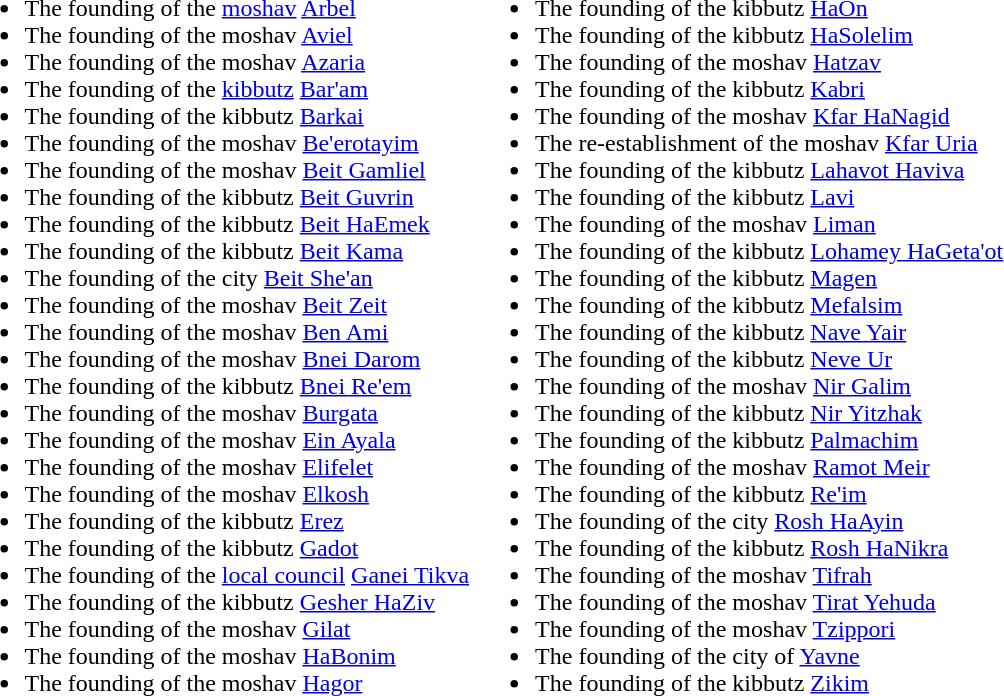<table>
<tr valign="top">
<td><br><ul><li>The founding of the <a href='#'>moshav</a> <a href='#'>Arbel</a></li><li>The founding of the moshav <a href='#'>Aviel</a></li><li>The founding of the moshav <a href='#'>Azaria</a></li><li>The founding of the <a href='#'>kibbutz</a> <a href='#'>Bar'am</a></li><li>The founding of the kibbutz <a href='#'>Barkai</a></li><li>The founding of the moshav <a href='#'>Be'erotayim</a></li><li>The founding of the moshav <a href='#'>Beit Gamliel</a></li><li>The founding of the kibbutz <a href='#'>Beit Guvrin</a></li><li>The founding of the kibbutz <a href='#'>Beit HaEmek</a></li><li>The founding of the kibbutz <a href='#'>Beit Kama</a></li><li>The founding of the city <a href='#'>Beit She'an</a></li><li>The founding of the moshav <a href='#'>Beit Zeit</a></li><li>The founding of the moshav <a href='#'>Ben Ami</a></li><li>The founding of the moshav <a href='#'>Bnei Darom</a></li><li>The founding of the kibbutz <a href='#'>Bnei Re'em</a></li><li>The founding of the moshav <a href='#'>Burgata</a></li><li>The founding of the moshav <a href='#'>Ein Ayala</a></li><li>The founding of the moshav <a href='#'>Elifelet</a></li><li>The founding of the moshav <a href='#'>Elkosh</a></li><li>The founding of the kibbutz <a href='#'>Erez</a></li><li>The founding of the kibbutz <a href='#'>Gadot</a></li><li>The founding of the <a href='#'>local council</a> <a href='#'>Ganei Tikva</a></li><li>The founding of the kibbutz <a href='#'>Gesher HaZiv</a></li><li>The founding of the moshav <a href='#'>Gilat</a></li><li>The founding of the moshav <a href='#'>HaBonim</a></li><li>The founding of the moshav <a href='#'>Hagor</a></li></ul></td>
<td><br><ul><li>The founding of the kibbutz <a href='#'>HaOn</a></li><li>The founding of the kibbutz <a href='#'>HaSolelim</a></li><li>The founding of the moshav <a href='#'>Hatzav</a></li><li>The founding of the kibbutz <a href='#'>Kabri</a></li><li>The founding of the moshav <a href='#'>Kfar HaNagid</a></li><li>The re-establishment of the moshav <a href='#'>Kfar Uria</a></li><li>The founding of the kibbutz <a href='#'>Lahavot Haviva</a></li><li>The founding of the kibbutz <a href='#'>Lavi</a></li><li>The founding of the moshav <a href='#'>Liman</a></li><li>The founding of the kibbutz <a href='#'>Lohamey HaGeta'ot</a></li><li>The founding of the kibbutz <a href='#'>Magen</a></li><li>The founding of the kibbutz <a href='#'>Mefalsim</a></li><li>The founding of the kibbutz <a href='#'>Nave Yair</a></li><li>The founding of the kibbutz <a href='#'>Neve Ur</a></li><li>The founding of the moshav <a href='#'>Nir Galim</a></li><li>The founding of the kibbutz <a href='#'>Nir Yitzhak</a></li><li>The founding of the kibbutz <a href='#'>Palmachim</a></li><li>The founding of the moshav <a href='#'>Ramot Meir</a></li><li>The founding of the kibbutz <a href='#'>Re'im</a></li><li>The founding of the city <a href='#'>Rosh HaAyin</a></li><li>The founding of the kibbutz <a href='#'>Rosh HaNikra</a></li><li>The founding of the moshav <a href='#'>Tifrah</a></li><li>The founding of the moshav <a href='#'>Tirat Yehuda</a></li><li>The founding of the moshav <a href='#'>Tzippori</a></li><li>The founding of the city of <a href='#'>Yavne</a></li><li>The founding of the kibbutz <a href='#'>Zikim</a></li></ul></td>
</tr>
</table>
